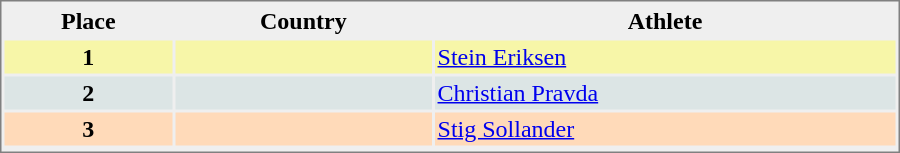<table style="border-style:solid;border-width:1px;border-color:#808080;background-color:#EFEFEF" cellspacing="2" cellpadding="2" width="600">
<tr bgcolor="#EFEFEF">
<th>Place</th>
<th>Country</th>
<th>Athlete</th>
</tr>
<tr align="center" valign="top" bgcolor="#F7F6A8">
<th>1</th>
<td align=left></td>
<td align="left"><a href='#'>Stein Eriksen</a></td>
</tr>
<tr align="center" valign="top" bgcolor="#DCE5E5">
<th>2</th>
<td align=left></td>
<td align="left"><a href='#'>Christian Pravda</a></td>
</tr>
<tr align="center" valign="top" bgcolor="#FFDAB9">
<th>3</th>
<td align=left></td>
<td align="left"><a href='#'>Stig Sollander</a></td>
</tr>
<tr align="center" valign="top" bgcolor="#FFFFFF">
</tr>
</table>
